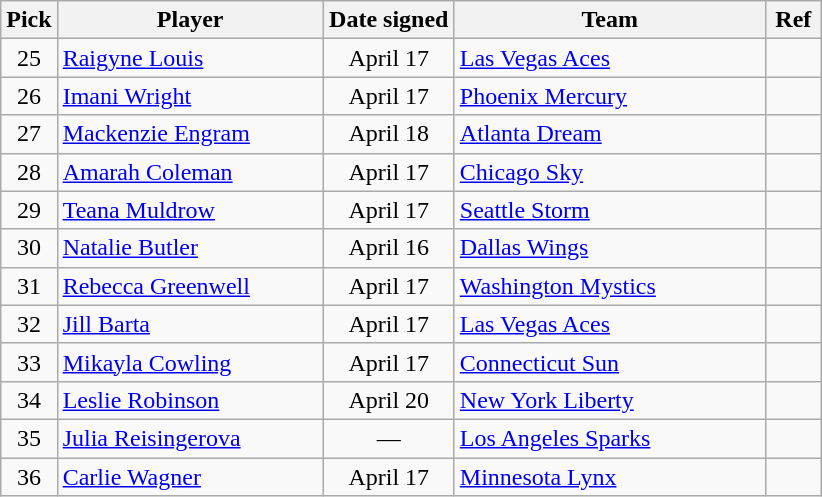<table class="wikitable sortable" style="text-align:left">
<tr>
<th style="width:30px">Pick</th>
<th style="width:170px">Player</th>
<th style="width:80px">Date signed</th>
<th style="width:200px">Team</th>
<th class="unsortable" style="width:30px">Ref</th>
</tr>
<tr>
<td align=center>25</td>
<td> <a href='#'>Raigyne Louis</a></td>
<td align=center>April 17</td>
<td><a href='#'>Las Vegas Aces</a></td>
<td align=center></td>
</tr>
<tr>
<td align=center>26</td>
<td> <a href='#'>Imani Wright</a></td>
<td align=center>April 17</td>
<td><a href='#'>Phoenix Mercury</a></td>
<td align=center></td>
</tr>
<tr>
<td align=center>27</td>
<td> <a href='#'>Mackenzie Engram</a></td>
<td align=center>April 18</td>
<td><a href='#'>Atlanta Dream</a></td>
<td align=center></td>
</tr>
<tr>
<td align=center>28</td>
<td> <a href='#'>Amarah Coleman</a></td>
<td align=center>April 17</td>
<td><a href='#'>Chicago Sky</a></td>
<td align=center></td>
</tr>
<tr>
<td align=center>29</td>
<td> <a href='#'>Teana Muldrow</a></td>
<td align=center>April 17</td>
<td><a href='#'>Seattle Storm</a></td>
<td align=center></td>
</tr>
<tr>
<td align=center>30</td>
<td> <a href='#'>Natalie Butler</a></td>
<td align=center>April 16</td>
<td><a href='#'>Dallas Wings</a></td>
<td align=center></td>
</tr>
<tr>
<td align=center>31</td>
<td> <a href='#'>Rebecca Greenwell</a></td>
<td align=center>April 17</td>
<td><a href='#'>Washington Mystics</a></td>
<td align=center></td>
</tr>
<tr>
<td align=center>32</td>
<td> <a href='#'>Jill Barta</a></td>
<td align=center>April 17</td>
<td><a href='#'>Las Vegas Aces</a></td>
<td align=center></td>
</tr>
<tr>
<td align=center>33</td>
<td> <a href='#'>Mikayla Cowling</a></td>
<td align=center>April 17</td>
<td><a href='#'>Connecticut Sun</a></td>
<td align=center></td>
</tr>
<tr>
<td align=center>34</td>
<td> <a href='#'>Leslie Robinson</a></td>
<td align=center>April 20</td>
<td><a href='#'>New York Liberty</a></td>
<td align=center></td>
</tr>
<tr>
<td align=center>35</td>
<td> <a href='#'>Julia Reisingerova</a></td>
<td align=center>—</td>
<td><a href='#'>Los Angeles Sparks</a></td>
<td align=center></td>
</tr>
<tr>
<td align=center>36</td>
<td> <a href='#'>Carlie Wagner</a></td>
<td align=center>April 17</td>
<td><a href='#'>Minnesota Lynx</a></td>
<td align=center></td>
</tr>
</table>
